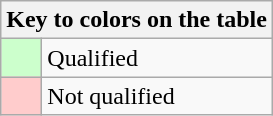<table class="wikitable" style="text-align: center;">
<tr>
<th colspan=2>Key to colors on the table</th>
</tr>
<tr>
<td bgcolor=#ccffcc style="width: 20px;"></td>
<td align=left>Qualified</td>
</tr>
<tr>
<td bgcolor=#ffcccc style="width: 20px;"></td>
<td align=left>Not qualified</td>
</tr>
</table>
